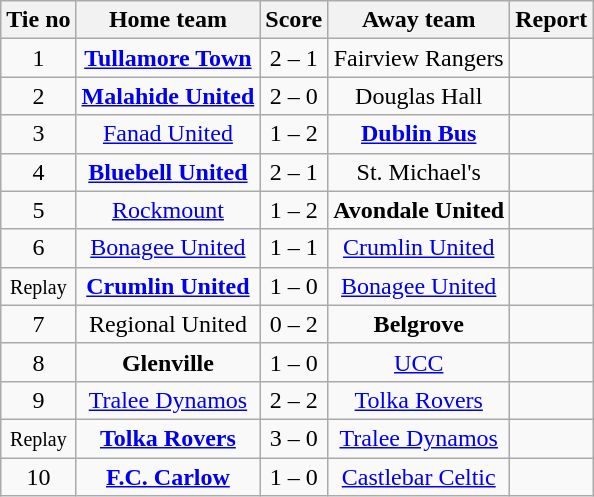<table class="wikitable" style="text-align: center">
<tr>
<th>Tie no</th>
<th>Home team</th>
<th>Score</th>
<th>Away team</th>
<th>Report</th>
</tr>
<tr>
<td>1</td>
<td><strong><a href='#'>Tullamore Town</a></strong></td>
<td>2 – 1</td>
<td>Fairview Rangers</td>
<td></td>
</tr>
<tr>
<td>2</td>
<td><strong><a href='#'>Malahide United</a></strong></td>
<td>2 – 0</td>
<td>Douglas Hall</td>
<td></td>
</tr>
<tr>
<td>3</td>
<td><a href='#'>Fanad United</a></td>
<td>1 – 2</td>
<td><strong><a href='#'>Dublin Bus</a></strong></td>
<td></td>
</tr>
<tr>
<td>4</td>
<td><strong><a href='#'>Bluebell United</a></strong></td>
<td>2 – 1</td>
<td>St. Michael's</td>
<td></td>
</tr>
<tr>
<td>5</td>
<td><a href='#'>Rockmount</a></td>
<td>1 – 2</td>
<td><strong>Avondale United</strong></td>
<td></td>
</tr>
<tr>
<td>6</td>
<td><a href='#'>Bonagee United</a></td>
<td>1 – 1</td>
<td><a href='#'>Crumlin United</a></td>
<td></td>
</tr>
<tr>
<td><small>Replay</small></td>
<td><strong><a href='#'>Crumlin United</a></strong></td>
<td>1 – 0</td>
<td><a href='#'>Bonagee United</a></td>
<td></td>
</tr>
<tr>
<td>7</td>
<td>Regional United</td>
<td>0 – 2</td>
<td><strong>Belgrove</strong></td>
<td></td>
</tr>
<tr>
<td>8</td>
<td><strong>Glenville</strong></td>
<td>1 – 0</td>
<td><a href='#'>UCC</a></td>
<td></td>
</tr>
<tr>
<td>9</td>
<td><a href='#'>Tralee Dynamos</a></td>
<td>2 – 2</td>
<td><a href='#'>Tolka Rovers</a></td>
<td></td>
</tr>
<tr>
<td><small>Replay</small></td>
<td><strong><a href='#'>Tolka Rovers</a></strong></td>
<td>3 – 0</td>
<td><a href='#'>Tralee Dynamos</a></td>
<td></td>
</tr>
<tr>
<td>10</td>
<td><strong><a href='#'>F.C. Carlow</a></strong></td>
<td>1 – 0</td>
<td><a href='#'>Castlebar Celtic</a></td>
<td></td>
</tr>
</table>
